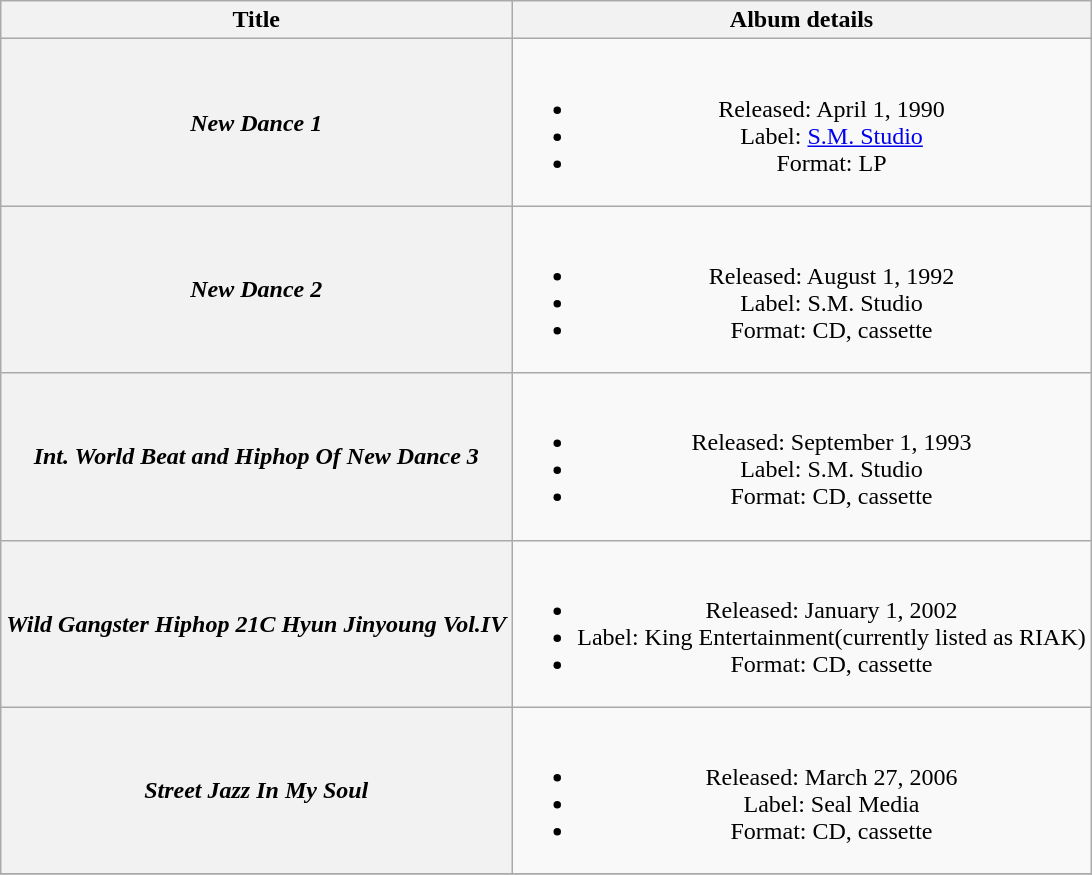<table class="wikitable plainrowheaders" style="text-align:center;">
<tr>
<th>Title</th>
<th>Album details</th>
</tr>
<tr>
<th scope="row"><em>New Dance 1</em><br></th>
<td><br><ul><li>Released: April 1, 1990</li><li>Label: <a href='#'>S.M. Studio</a></li><li>Format: LP</li></ul></td>
</tr>
<tr>
<th scope="row"><em>New Dance 2</em></th>
<td><br><ul><li>Released: August 1, 1992</li><li>Label: S.M. Studio</li><li>Format: CD, cassette</li></ul></td>
</tr>
<tr>
<th scope="row"><em>Int. World Beat and Hiphop Of New Dance 3</em></th>
<td><br><ul><li>Released: September 1, 1993</li><li>Label: S.M. Studio</li><li>Format: CD, cassette</li></ul></td>
</tr>
<tr>
<th scope="row"><em>Wild Gangster Hiphop 21C Hyun Jinyoung Vol.IV</em></th>
<td><br><ul><li>Released: January 1, 2002</li><li>Label: King Entertainment(currently listed as RIAK)</li><li>Format: CD, cassette</li></ul></td>
</tr>
<tr>
<th scope="row"><em>Street Jazz In My Soul</em></th>
<td><br><ul><li>Released: March 27, 2006</li><li>Label: Seal Media</li><li>Format: CD, cassette</li></ul></td>
</tr>
<tr>
</tr>
</table>
